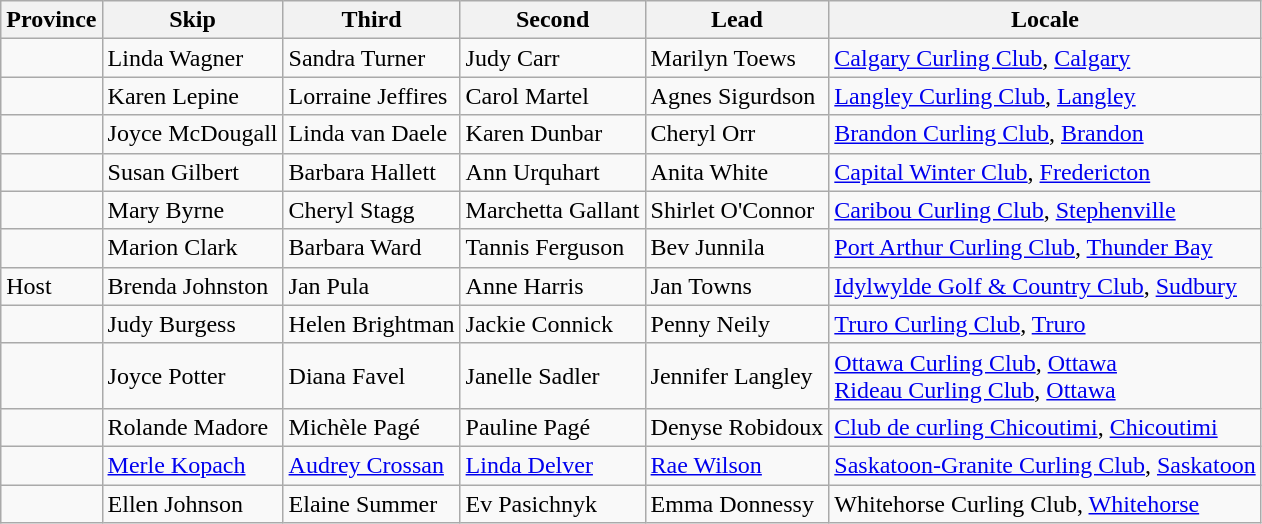<table class=wikitable>
<tr>
<th>Province</th>
<th>Skip</th>
<th>Third</th>
<th>Second</th>
<th>Lead</th>
<th>Locale</th>
</tr>
<tr>
<td></td>
<td>Linda Wagner</td>
<td>Sandra Turner</td>
<td>Judy Carr</td>
<td>Marilyn Toews</td>
<td><a href='#'>Calgary Curling Club</a>, <a href='#'>Calgary</a></td>
</tr>
<tr>
<td></td>
<td>Karen Lepine</td>
<td>Lorraine Jeffires</td>
<td>Carol Martel</td>
<td>Agnes Sigurdson</td>
<td><a href='#'>Langley Curling Club</a>, <a href='#'>Langley</a></td>
</tr>
<tr>
<td></td>
<td>Joyce McDougall</td>
<td>Linda van Daele</td>
<td>Karen Dunbar</td>
<td>Cheryl Orr</td>
<td><a href='#'>Brandon Curling Club</a>, <a href='#'>Brandon</a></td>
</tr>
<tr>
<td></td>
<td>Susan Gilbert</td>
<td>Barbara Hallett</td>
<td>Ann Urquhart</td>
<td>Anita White</td>
<td><a href='#'>Capital Winter Club</a>, <a href='#'>Fredericton</a></td>
</tr>
<tr>
<td></td>
<td>Mary Byrne</td>
<td>Cheryl Stagg</td>
<td>Marchetta Gallant</td>
<td>Shirlet O'Connor</td>
<td><a href='#'>Caribou Curling Club</a>, <a href='#'>Stephenville</a></td>
</tr>
<tr>
<td></td>
<td>Marion Clark</td>
<td>Barbara Ward</td>
<td>Tannis Ferguson</td>
<td>Bev Junnila</td>
<td><a href='#'>Port Arthur Curling Club</a>, <a href='#'>Thunder Bay</a></td>
</tr>
<tr>
<td> Host</td>
<td>Brenda Johnston</td>
<td>Jan Pula</td>
<td>Anne Harris</td>
<td>Jan Towns</td>
<td><a href='#'>Idylwylde Golf & Country Club</a>, <a href='#'>Sudbury</a></td>
</tr>
<tr>
<td></td>
<td>Judy Burgess</td>
<td>Helen Brightman</td>
<td>Jackie Connick</td>
<td>Penny Neily</td>
<td><a href='#'>Truro Curling Club</a>, <a href='#'>Truro</a></td>
</tr>
<tr>
<td></td>
<td>Joyce Potter</td>
<td>Diana Favel</td>
<td>Janelle Sadler</td>
<td>Jennifer Langley</td>
<td><a href='#'>Ottawa Curling Club</a>, <a href='#'>Ottawa</a><br><a href='#'>Rideau Curling Club</a>, <a href='#'>Ottawa</a></td>
</tr>
<tr>
<td></td>
<td>Rolande Madore</td>
<td>Michèle Pagé</td>
<td>Pauline Pagé</td>
<td>Denyse Robidoux</td>
<td><a href='#'>Club de curling Chicoutimi</a>, <a href='#'>Chicoutimi</a></td>
</tr>
<tr>
<td></td>
<td><a href='#'>Merle Kopach</a></td>
<td><a href='#'>Audrey Crossan</a></td>
<td><a href='#'>Linda Delver</a></td>
<td><a href='#'>Rae Wilson</a></td>
<td><a href='#'>Saskatoon-Granite Curling Club</a>, <a href='#'>Saskatoon</a></td>
</tr>
<tr>
<td></td>
<td>Ellen Johnson</td>
<td>Elaine Summer</td>
<td>Ev Pasichnyk</td>
<td>Emma Donnessy</td>
<td>Whitehorse Curling Club, <a href='#'>Whitehorse</a></td>
</tr>
</table>
